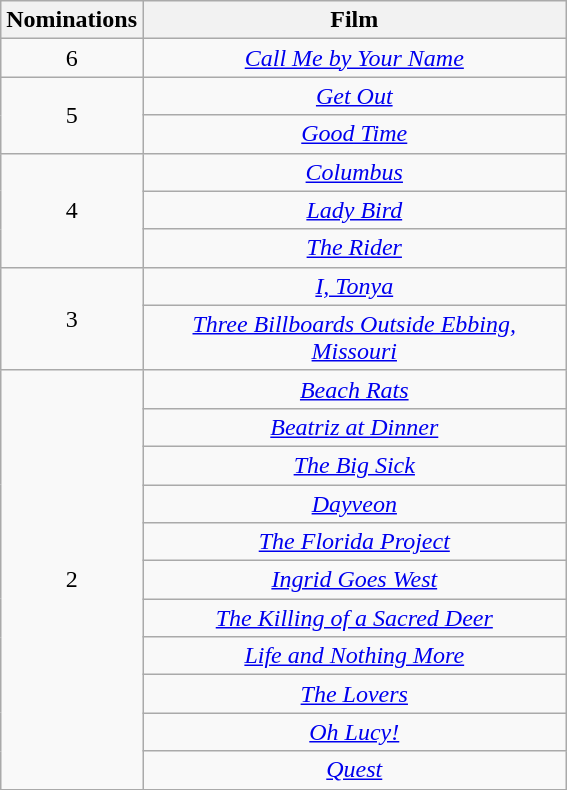<table class="wikitable" rowspan=2 border=2 style="text-align:center;">
<tr>
<th scope="col" width="50">Nominations</th>
<th scope="col" width="275">Film</th>
</tr>
<tr>
<td>6</td>
<td><em><a href='#'>Call Me by Your Name</a></em></td>
</tr>
<tr>
<td rowspan=2 style="text-align:center;">5</td>
<td><em><a href='#'>Get Out</a></em></td>
</tr>
<tr>
<td><em><a href='#'>Good Time</a></em></td>
</tr>
<tr>
<td rowspan=3 style="text-align:center;">4</td>
<td><em><a href='#'>Columbus</a></em></td>
</tr>
<tr>
<td><em><a href='#'>Lady Bird</a></em></td>
</tr>
<tr>
<td><em><a href='#'>The Rider</a></em></td>
</tr>
<tr>
<td rowspan=2 style="text-align:center;">3</td>
<td><em><a href='#'>I, Tonya</a></em></td>
</tr>
<tr>
<td><em><a href='#'>Three Billboards Outside Ebbing, Missouri</a></em></td>
</tr>
<tr>
<td rowspan=11 style="text-align:center;">2</td>
<td><em><a href='#'>Beach Rats</a></em></td>
</tr>
<tr>
<td><em><a href='#'>Beatriz at Dinner</a></em></td>
</tr>
<tr>
<td><em><a href='#'>The Big Sick</a></em></td>
</tr>
<tr>
<td><em><a href='#'>Dayveon</a></em></td>
</tr>
<tr>
<td><em><a href='#'>The Florida Project</a></em></td>
</tr>
<tr>
<td><em><a href='#'>Ingrid Goes West</a></em></td>
</tr>
<tr>
<td><em><a href='#'>The Killing of a Sacred Deer</a></em></td>
</tr>
<tr>
<td><em><a href='#'>Life and Nothing More</a></em></td>
</tr>
<tr>
<td><em><a href='#'>The Lovers</a></em></td>
</tr>
<tr>
<td><em><a href='#'>Oh Lucy!</a></em></td>
</tr>
<tr>
<td><em><a href='#'>Quest</a></em></td>
</tr>
</table>
